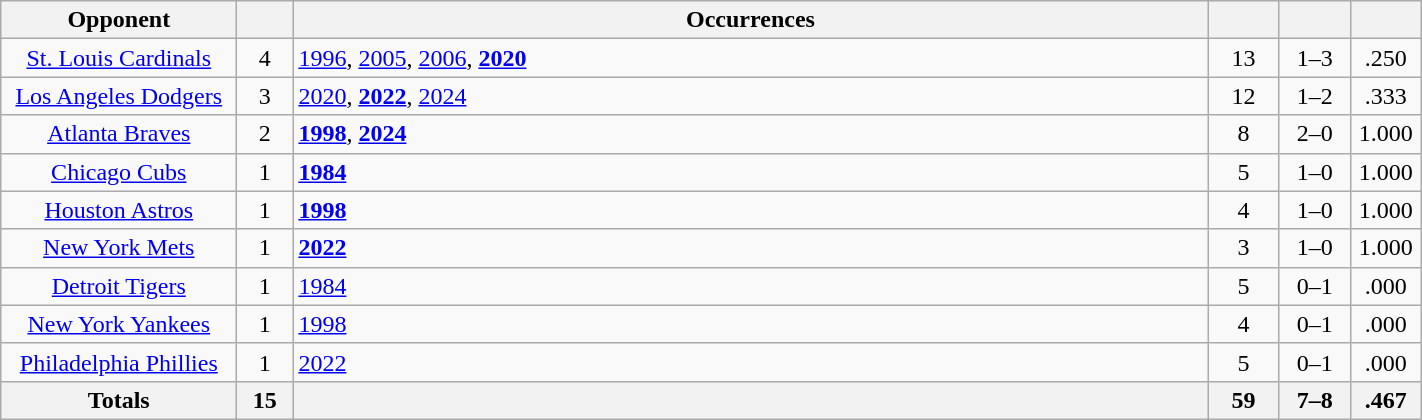<table class="wikitable sortable" style="text-align: center; width: 75%;">
<tr>
<th width="150">Opponent</th>
<th width="30"></th>
<th>Occurrences</th>
<th width="40"></th>
<th width="40"></th>
<th width="40"></th>
</tr>
<tr>
<td><a href='#'>St. Louis Cardinals</a></td>
<td>4</td>
<td align=left><a href='#'>1996</a>, <a href='#'>2005</a>, <a href='#'>2006</a>, <strong><a href='#'>2020</a></strong></td>
<td>13</td>
<td>1–3</td>
<td>.250</td>
</tr>
<tr>
<td><a href='#'>Los Angeles Dodgers</a></td>
<td>3</td>
<td align=left><a href='#'>2020</a>, <strong><a href='#'>2022</a></strong>, <a href='#'>2024</a></td>
<td>12</td>
<td>1–2</td>
<td>.333</td>
</tr>
<tr>
<td><a href='#'>Atlanta Braves</a></td>
<td>2</td>
<td align=left><strong><a href='#'>1998</a></strong>, <strong><a href='#'>2024</a></strong></td>
<td>8</td>
<td>2–0</td>
<td>1.000</td>
</tr>
<tr>
<td><a href='#'>Chicago Cubs</a></td>
<td>1</td>
<td align=left><strong><a href='#'>1984</a></strong></td>
<td>5</td>
<td>1–0</td>
<td>1.000</td>
</tr>
<tr>
<td><a href='#'>Houston Astros</a></td>
<td>1</td>
<td align=left><strong><a href='#'>1998</a></strong></td>
<td>4</td>
<td>1–0</td>
<td>1.000</td>
</tr>
<tr>
<td><a href='#'>New York Mets</a></td>
<td>1</td>
<td align=left><strong><a href='#'>2022</a></strong></td>
<td>3</td>
<td>1–0</td>
<td>1.000</td>
</tr>
<tr>
<td><a href='#'>Detroit Tigers</a></td>
<td>1</td>
<td align=left><a href='#'>1984</a></td>
<td>5</td>
<td>0–1</td>
<td>.000</td>
</tr>
<tr>
<td><a href='#'>New York Yankees</a></td>
<td>1</td>
<td align=left><a href='#'>1998</a></td>
<td>4</td>
<td>0–1</td>
<td>.000</td>
</tr>
<tr>
<td><a href='#'>Philadelphia Phillies</a></td>
<td>1</td>
<td align=left><a href='#'>2022</a></td>
<td>5</td>
<td>0–1</td>
<td>.000</td>
</tr>
<tr>
<th width="150">Totals</th>
<th width="30">15</th>
<th></th>
<th width="40">59</th>
<th width="40">7–8</th>
<th width="40">.467</th>
</tr>
</table>
